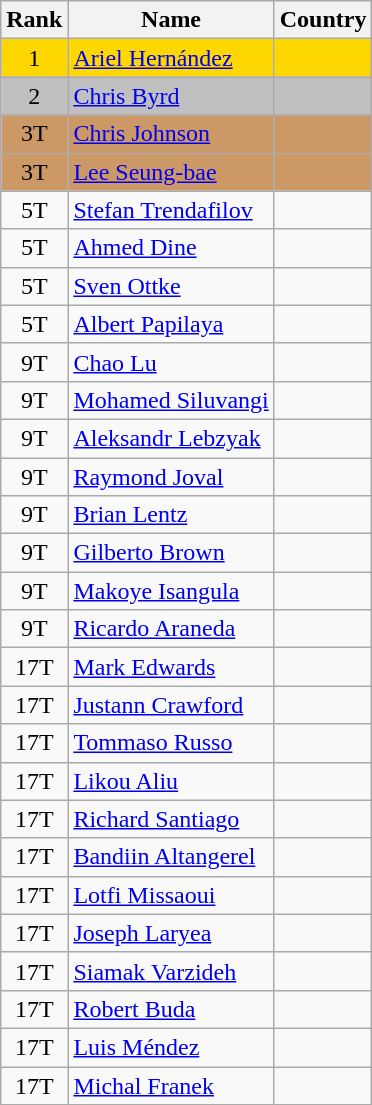<table class="wikitable sortable" style="text-align:center">
<tr>
<th>Rank</th>
<th>Name</th>
<th>Country</th>
</tr>
<tr bgcolor=gold>
<td>1</td>
<td align="left"><a href='#'>Ariel Hernández</a></td>
<td align="left"></td>
</tr>
<tr bgcolor=silver>
<td>2</td>
<td align="left"><a href='#'>Chris Byrd</a></td>
<td align="left"></td>
</tr>
<tr bgcolor=#CC9966>
<td>3T</td>
<td align="left"><a href='#'>Chris Johnson</a></td>
<td align="left"></td>
</tr>
<tr bgcolor=#CC9966>
<td>3T</td>
<td align="left"><a href='#'>Lee Seung-bae</a></td>
<td align="left"></td>
</tr>
<tr>
<td>5T</td>
<td align="left"><a href='#'>Stefan Trendafilov</a></td>
<td align="left"></td>
</tr>
<tr>
<td>5T</td>
<td align="left"><a href='#'>Ahmed Dine</a></td>
<td align="left"></td>
</tr>
<tr>
<td>5T</td>
<td align="left"><a href='#'>Sven Ottke</a></td>
<td align="left"></td>
</tr>
<tr>
<td>5T</td>
<td align="left"><a href='#'>Albert Papilaya</a></td>
<td align="left"></td>
</tr>
<tr>
<td>9T</td>
<td align="left"><a href='#'>Chao Lu</a></td>
<td align="left"></td>
</tr>
<tr>
<td>9T</td>
<td align="left"><a href='#'>Mohamed Siluvangi</a></td>
<td align="left"></td>
</tr>
<tr>
<td>9T</td>
<td align="left"><a href='#'>Aleksandr Lebzyak</a></td>
<td align="left"></td>
</tr>
<tr>
<td>9T</td>
<td align="left"><a href='#'>Raymond Joval</a></td>
<td align="left"></td>
</tr>
<tr>
<td>9T</td>
<td align="left"><a href='#'>Brian Lentz</a></td>
<td align="left"></td>
</tr>
<tr>
<td>9T</td>
<td align="left"><a href='#'>Gilberto Brown</a></td>
<td align="left"></td>
</tr>
<tr>
<td>9T</td>
<td align="left"><a href='#'>Makoye Isangula</a></td>
<td align="left"></td>
</tr>
<tr>
<td>9T</td>
<td align="left"><a href='#'>Ricardo Araneda</a></td>
<td align="left"></td>
</tr>
<tr>
<td>17T</td>
<td align="left"><a href='#'>Mark Edwards</a></td>
<td align="left"></td>
</tr>
<tr>
<td>17T</td>
<td align="left"><a href='#'>Justann Crawford</a></td>
<td align="left"></td>
</tr>
<tr>
<td>17T</td>
<td align="left"><a href='#'>Tommaso Russo</a></td>
<td align="left"></td>
</tr>
<tr>
<td>17T</td>
<td align="left"><a href='#'>Likou Aliu</a></td>
<td align="left"></td>
</tr>
<tr>
<td>17T</td>
<td align="left"><a href='#'>Richard Santiago</a></td>
<td align="left"></td>
</tr>
<tr>
<td>17T</td>
<td align="left"><a href='#'>Bandiin Altangerel</a></td>
<td align="left"></td>
</tr>
<tr>
<td>17T</td>
<td align="left"><a href='#'>Lotfi Missaoui</a></td>
<td align="left"></td>
</tr>
<tr>
<td>17T</td>
<td align="left"><a href='#'>Joseph Laryea</a></td>
<td align="left"></td>
</tr>
<tr>
<td>17T</td>
<td align="left"><a href='#'>Siamak Varzideh</a></td>
<td align="left"></td>
</tr>
<tr>
<td>17T</td>
<td align="left"><a href='#'>Robert Buda</a></td>
<td align="left"></td>
</tr>
<tr>
<td>17T</td>
<td align="left"><a href='#'>Luis Méndez</a></td>
<td align="left"></td>
</tr>
<tr>
<td>17T</td>
<td align="left"><a href='#'>Michal Franek</a></td>
<td align="left"></td>
</tr>
</table>
